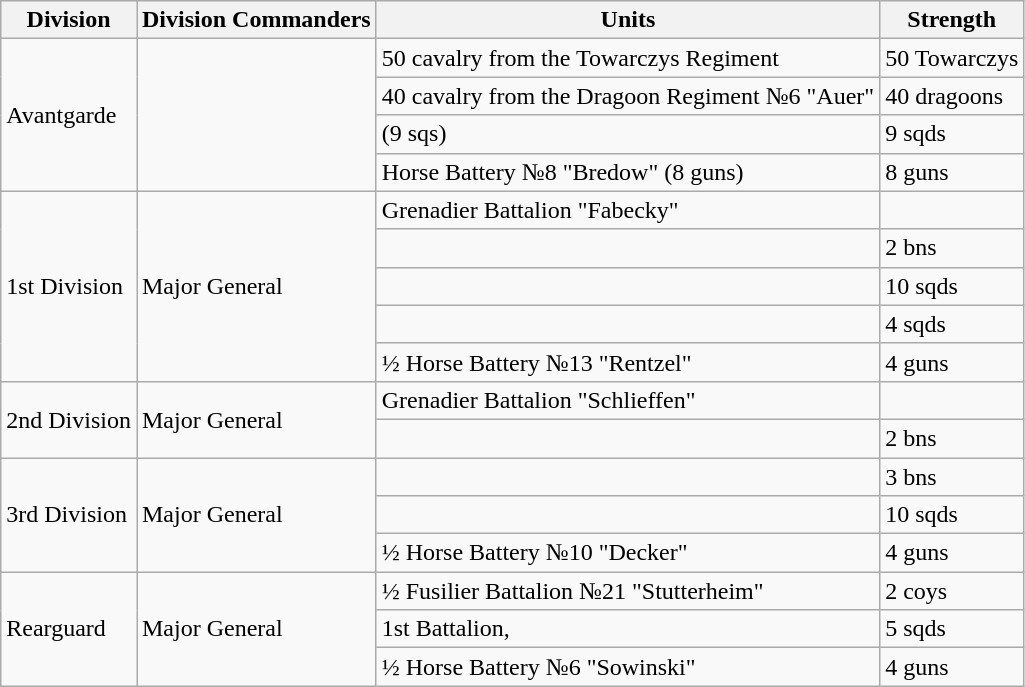<table class="wikitable">
<tr>
<th>Division</th>
<th>Division Commanders</th>
<th>Units</th>
<th>Strength</th>
</tr>
<tr>
<td rowspan="4">Avantgarde</td>
<td rowspan="4"></td>
<td>50 cavalry from the Towarczys Regiment</td>
<td>50 Towarczys</td>
</tr>
<tr>
<td>40 cavalry from the Dragoon Regiment №6 "Auer"</td>
<td>40 dragoons</td>
</tr>
<tr>
<td> (9 sqs)</td>
<td>9 sqds</td>
</tr>
<tr>
<td>Horse Battery №8 "Bredow" (8 guns)</td>
<td>8 guns</td>
</tr>
<tr>
<td rowspan="5">1st Division</td>
<td rowspan="5">Major General </td>
<td>Grenadier Battalion "Fabecky"</td>
<td></td>
</tr>
<tr>
<td></td>
<td>2 bns</td>
</tr>
<tr>
<td></td>
<td>10 sqds</td>
</tr>
<tr>
<td></td>
<td>4 sqds</td>
</tr>
<tr>
<td>½ Horse Battery №13 "Rentzel"</td>
<td>4 guns</td>
</tr>
<tr>
<td rowspan="2">2nd Division</td>
<td rowspan="2">Major General </td>
<td>Grenadier Battalion "Schlieffen"</td>
<td></td>
</tr>
<tr>
<td></td>
<td>2 bns</td>
</tr>
<tr>
<td rowspan="3">3rd Division</td>
<td rowspan="3">Major General </td>
<td></td>
<td>3 bns</td>
</tr>
<tr>
<td></td>
<td>10 sqds</td>
</tr>
<tr>
<td>½ Horse Battery №10 "Decker"</td>
<td>4 guns</td>
</tr>
<tr>
<td rowspan="3">Rearguard</td>
<td rowspan="3">Major General </td>
<td>½ Fusilier Battalion №21 "Stutterheim"</td>
<td>2 coys</td>
</tr>
<tr>
<td>1st Battalion, </td>
<td>5 sqds</td>
</tr>
<tr>
<td>½ Horse Battery №6 "Sowinski"</td>
<td>4 guns</td>
</tr>
</table>
